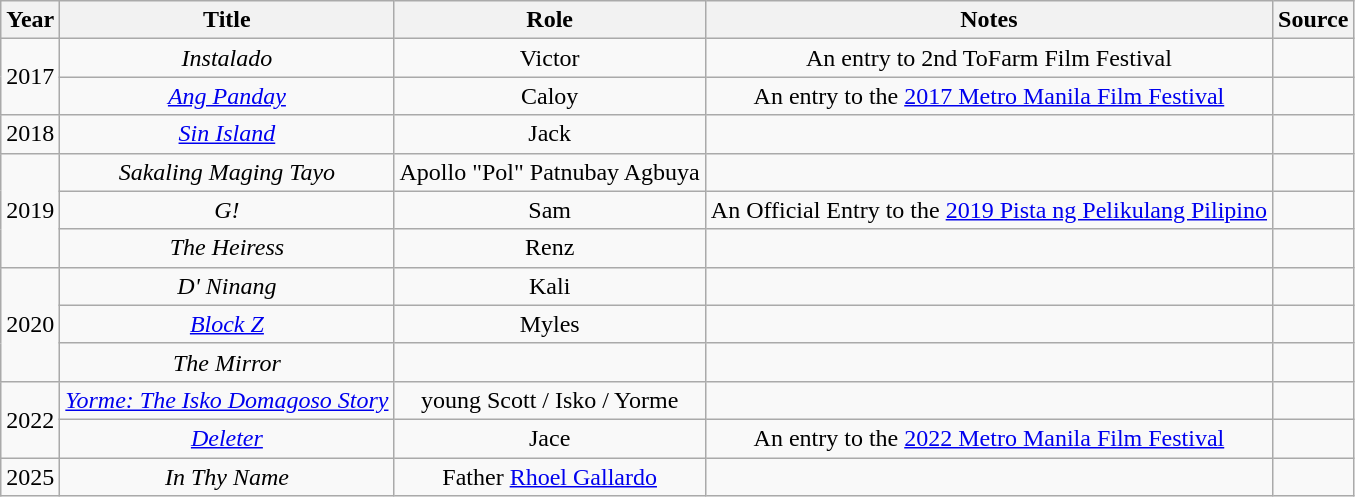<table class="wikitable sortable" style="text-align: center">
<tr>
<th>Year</th>
<th>Title</th>
<th>Role</th>
<th class="unsortable">Notes</th>
<th>Source</th>
</tr>
<tr>
<td rowspan=2>2017</td>
<td><em>Instalado</em></td>
<td>Victor</td>
<td>An entry to 2nd ToFarm Film Festival</td>
<td></td>
</tr>
<tr>
<td><em><a href='#'>Ang Panday</a></em></td>
<td>Caloy</td>
<td>An entry to the <a href='#'>2017 Metro Manila Film Festival</a></td>
<td></td>
</tr>
<tr>
<td>2018</td>
<td><em><a href='#'>Sin Island</a></em></td>
<td>Jack</td>
<td></td>
<td></td>
</tr>
<tr>
<td rowspan="3">2019</td>
<td><em>Sakaling Maging Tayo</em></td>
<td>Apollo "Pol" Patnubay Agbuya</td>
<td></td>
<td></td>
</tr>
<tr>
<td><em>G!</em></td>
<td>Sam</td>
<td>An Official Entry to the <a href='#'>2019 Pista ng Pelikulang Pilipino</a></td>
<td></td>
</tr>
<tr>
<td><em>The Heiress</em></td>
<td>Renz</td>
<td></td>
<td></td>
</tr>
<tr>
<td rowspan="3">2020</td>
<td><em>D' Ninang</em></td>
<td>Kali</td>
<td></td>
<td></td>
</tr>
<tr>
<td><em><a href='#'>Block Z</a></em></td>
<td>Myles</td>
<td></td>
<td></td>
</tr>
<tr>
<td><em>The Mirror</em></td>
<td></td>
<td></td>
<td></td>
</tr>
<tr>
<td rowspan="2">2022</td>
<td><em><a href='#'>Yorme: The Isko Domagoso Story</a></em></td>
<td>young Scott / Isko / Yorme</td>
<td></td>
<td></td>
</tr>
<tr>
<td><em><a href='#'>Deleter</a></em></td>
<td>Jace</td>
<td>An entry to the <a href='#'>2022 Metro Manila Film Festival</a></td>
<td></td>
</tr>
<tr>
<td rowspan="2">2025</td>
<td><em>In Thy Name</em></td>
<td>Father <a href='#'>Rhoel Gallardo</a></td>
<td></td>
<td></td>
</tr>
</table>
